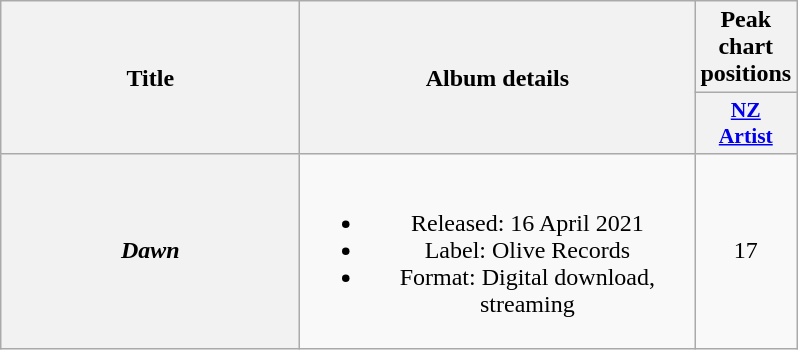<table class="wikitable plainrowheaders" style="text-align:center;">
<tr>
<th scope="col" rowspan="2" style="width:12em;">Title</th>
<th scope="col" rowspan="2" style="width:16em;">Album details</th>
<th scope="col" colspan="1">Peak chart positions</th>
</tr>
<tr>
<th scope="col" style="width:3em;font-size:90%;"><a href='#'>NZ<br>Artist</a><br></th>
</tr>
<tr>
<th scope="row"><em>Dawn</em></th>
<td><br><ul><li>Released: 16 April 2021</li><li>Label: Olive Records</li><li>Format: Digital download, streaming</li></ul></td>
<td>17</td>
</tr>
</table>
